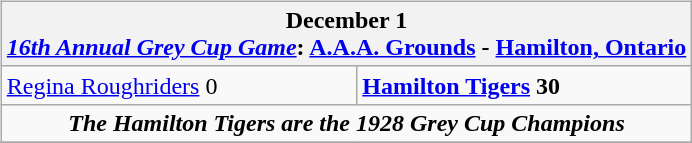<table cellspacing="10">
<tr>
<td valign="top"><br><table class="wikitable">
<tr>
<th bgcolor="#DDDDDD" colspan="4">December 1<br><a href='#'><em>16th Annual Grey Cup Game</em></a>: <a href='#'>A.A.A. Grounds</a> - <a href='#'>Hamilton, Ontario</a></th>
</tr>
<tr>
<td><a href='#'>Regina Roughriders</a> 0</td>
<td><strong><a href='#'>Hamilton Tigers</a> 30</strong></td>
</tr>
<tr>
<td align="center" colspan="4"><strong><em>The Hamilton Tigers are the 1928 Grey Cup Champions</em></strong></td>
</tr>
<tr>
</tr>
</table>
</td>
</tr>
</table>
